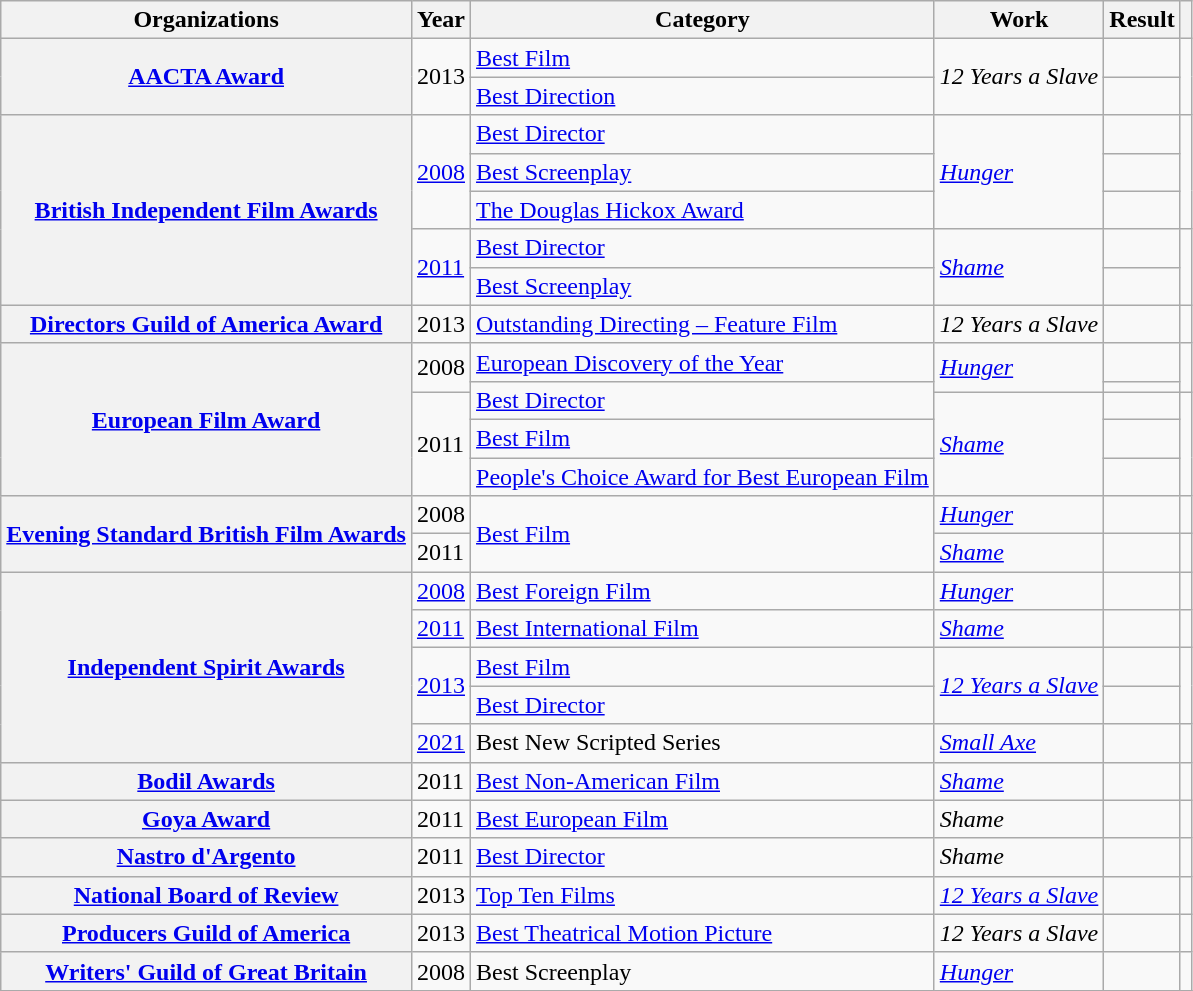<table class= "wikitable plainrowheaders sortable">
<tr>
<th scope="col">Organizations</th>
<th scope="col">Year</th>
<th scope="col">Category</th>
<th scope="col">Work</th>
<th scope="col">Result</th>
<th scope="col" class="unsortable"></th>
</tr>
<tr>
<th scope="row" rowspan="2"><a href='#'>AACTA Award</a></th>
<td rowspan=2>2013</td>
<td><a href='#'>Best Film</a></td>
<td rowspan=2><em>12 Years a Slave</em></td>
<td></td>
<td rowspan=2></td>
</tr>
<tr>
<td><a href='#'>Best Direction</a></td>
<td></td>
</tr>
<tr>
<th scope="row" rowspan="5"><a href='#'>British Independent Film Awards</a></th>
<td rowspan=3><a href='#'>2008</a></td>
<td><a href='#'>Best Director</a></td>
<td rowspan=3><em><a href='#'>Hunger</a></em></td>
<td></td>
<td rowspan=3></td>
</tr>
<tr>
<td><a href='#'>Best Screenplay</a></td>
<td></td>
</tr>
<tr>
<td><a href='#'>The Douglas Hickox Award</a></td>
<td></td>
</tr>
<tr>
<td rowspan=2><a href='#'>2011</a></td>
<td><a href='#'>Best Director</a></td>
<td rowspan=2><em><a href='#'>Shame</a></em></td>
<td></td>
<td rowspan=2></td>
</tr>
<tr>
<td><a href='#'>Best Screenplay</a></td>
<td></td>
</tr>
<tr>
<th scope="row" rowspan="1"><a href='#'>Directors Guild of America Award</a></th>
<td>2013</td>
<td><a href='#'>Outstanding Directing – Feature Film</a></td>
<td><em>12 Years a Slave</em></td>
<td></td>
<td></td>
</tr>
<tr>
<th scope="row" rowspan="5"><a href='#'>European Film Award</a></th>
<td rowspan=2>2008</td>
<td><a href='#'>European Discovery of the Year</a></td>
<td rowspan="2"><em><a href='#'>Hunger</a></em></td>
<td></td>
<td rowspan=2></td>
</tr>
<tr>
<td rowspan="2"><a href='#'>Best Director</a></td>
<td></td>
</tr>
<tr>
<td rowspan=3>2011</td>
<td rowspan="3"><em><a href='#'>Shame</a></em></td>
<td></td>
<td rowspan=3></td>
</tr>
<tr>
<td><a href='#'>Best Film</a></td>
<td></td>
</tr>
<tr>
<td><a href='#'>People's Choice Award for Best European Film</a></td>
<td></td>
</tr>
<tr>
<th scope="row" rowspan="2"><a href='#'>Evening Standard British Film Awards</a></th>
<td>2008</td>
<td rowspan="2"><a href='#'>Best Film</a></td>
<td><em><a href='#'>Hunger</a></em></td>
<td></td>
<td></td>
</tr>
<tr>
<td>2011</td>
<td><em><a href='#'>Shame</a></em></td>
<td></td>
<td></td>
</tr>
<tr>
<th scope="row" rowspan="5"><a href='#'>Independent Spirit Awards</a></th>
<td><a href='#'>2008</a></td>
<td><a href='#'>Best Foreign Film</a></td>
<td><em><a href='#'>Hunger</a></em></td>
<td></td>
<td></td>
</tr>
<tr>
<td><a href='#'>2011</a></td>
<td><a href='#'>Best International Film</a></td>
<td><em><a href='#'>Shame</a></em></td>
<td></td>
<td></td>
</tr>
<tr>
<td rowspan=2><a href='#'>2013</a></td>
<td><a href='#'>Best Film</a></td>
<td rowspan=2><em><a href='#'>12 Years a Slave</a></em></td>
<td></td>
<td rowspan=2></td>
</tr>
<tr>
<td><a href='#'>Best Director</a></td>
<td></td>
</tr>
<tr>
<td><a href='#'>2021</a></td>
<td>Best New Scripted Series</td>
<td><em><a href='#'>Small Axe</a></em></td>
<td></td>
<td></td>
</tr>
<tr>
<th scope="row" rowspan="1"><a href='#'>Bodil Awards</a></th>
<td>2011</td>
<td><a href='#'>Best Non-American Film</a></td>
<td rowspan="1"><em><a href='#'>Shame</a></em></td>
<td></td>
<td></td>
</tr>
<tr>
<th scope="row" rowspan="1"><a href='#'>Goya Award</a></th>
<td>2011</td>
<td><a href='#'>Best European Film</a></td>
<td><em>Shame</em></td>
<td></td>
<td></td>
</tr>
<tr>
<th scope="row" rowspan="1"><a href='#'>Nastro d'Argento</a></th>
<td>2011</td>
<td><a href='#'>Best Director</a></td>
<td><em>Shame</em></td>
<td></td>
<td></td>
</tr>
<tr>
<th scope="row" rowspan="1"><a href='#'>National Board of Review</a></th>
<td>2013</td>
<td><a href='#'>Top Ten Films</a></td>
<td rowspan="1"><em><a href='#'>12 Years a Slave</a></em></td>
<td></td>
<td></td>
</tr>
<tr>
<th scope="row" rowspan="1"><a href='#'>Producers Guild of America</a></th>
<td>2013</td>
<td><a href='#'>Best Theatrical Motion Picture</a> </td>
<td><em>12 Years a Slave</em></td>
<td></td>
<td></td>
</tr>
<tr>
<th scope="row" rowspan="1"><a href='#'>Writers' Guild of Great Britain</a></th>
<td>2008</td>
<td>Best Screenplay </td>
<td><em><a href='#'>Hunger</a></em></td>
<td></td>
<td></td>
</tr>
<tr>
</tr>
</table>
